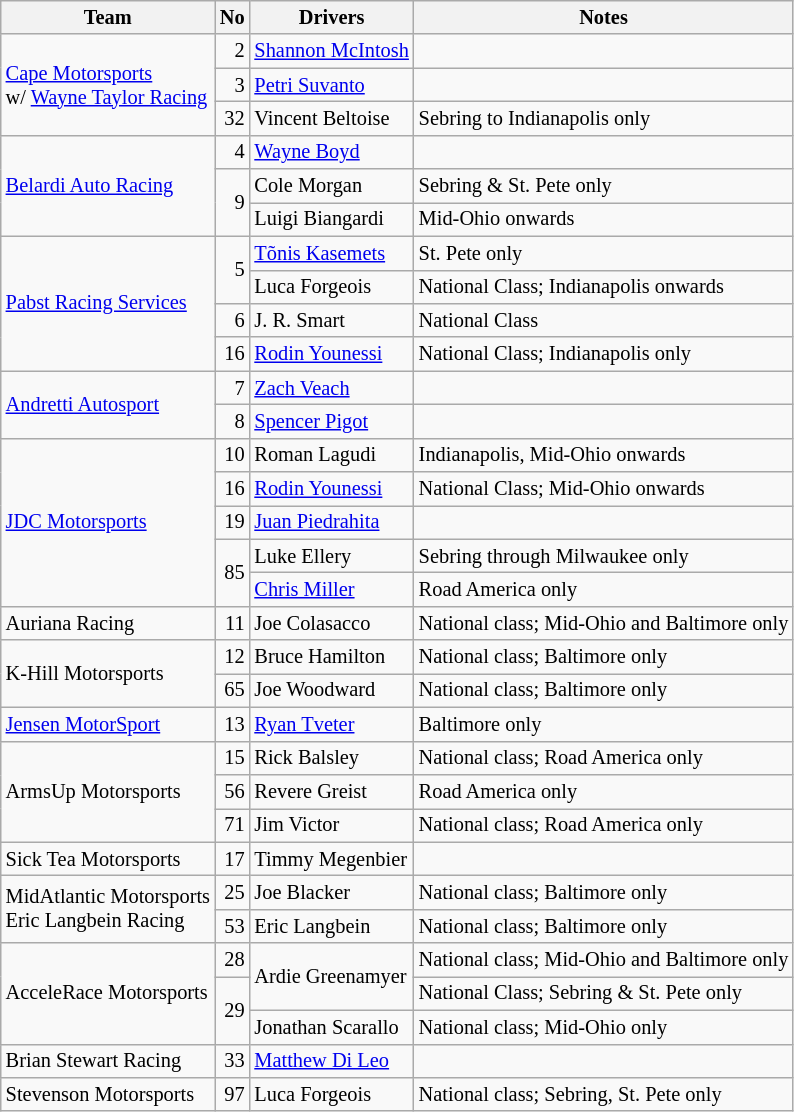<table class="wikitable" style="font-size:85%;">
<tr>
<th>Team</th>
<th>No</th>
<th>Drivers</th>
<th>Notes</th>
</tr>
<tr>
<td rowspan=3> <a href='#'>Cape Motorsports</a><br>w/ <a href='#'>Wayne Taylor Racing</a></td>
<td align="right">2</td>
<td> <a href='#'>Shannon McIntosh</a></td>
<td></td>
</tr>
<tr>
<td align="right">3</td>
<td> <a href='#'>Petri Suvanto</a></td>
<td></td>
</tr>
<tr>
<td align="right">32</td>
<td> Vincent Beltoise</td>
<td>Sebring to Indianapolis only</td>
</tr>
<tr>
<td rowspan=3> <a href='#'>Belardi Auto Racing</a></td>
<td align="right">4</td>
<td> <a href='#'>Wayne Boyd</a></td>
<td></td>
</tr>
<tr>
<td rowspan=2 align="right">9</td>
<td> Cole Morgan</td>
<td>Sebring & St. Pete only</td>
</tr>
<tr>
<td> Luigi Biangardi</td>
<td>Mid-Ohio onwards</td>
</tr>
<tr>
<td rowspan=4> <a href='#'>Pabst Racing Services</a></td>
<td rowspan=2 align="right">5</td>
<td> <a href='#'>Tõnis Kasemets</a></td>
<td>St. Pete only</td>
</tr>
<tr>
<td> Luca Forgeois</td>
<td>National Class; Indianapolis onwards</td>
</tr>
<tr>
<td align="right">6</td>
<td> J. R. Smart</td>
<td>National Class</td>
</tr>
<tr>
<td align="right">16</td>
<td> <a href='#'>Rodin Younessi</a></td>
<td>National Class; Indianapolis only</td>
</tr>
<tr>
<td rowspan=2> <a href='#'>Andretti Autosport</a></td>
<td align="right">7</td>
<td> <a href='#'>Zach Veach</a></td>
<td></td>
</tr>
<tr>
<td align="right">8</td>
<td> <a href='#'>Spencer Pigot</a></td>
<td></td>
</tr>
<tr>
<td rowspan=5> <a href='#'>JDC Motorsports</a></td>
<td align="right">10</td>
<td> Roman Lagudi</td>
<td>Indianapolis, Mid-Ohio onwards</td>
</tr>
<tr>
<td align="right">16</td>
<td> <a href='#'>Rodin Younessi</a></td>
<td>National Class; Mid-Ohio onwards</td>
</tr>
<tr>
<td align="right">19</td>
<td> <a href='#'>Juan Piedrahita</a></td>
<td></td>
</tr>
<tr>
<td rowspan=2 align="right">85</td>
<td> Luke Ellery</td>
<td>Sebring through Milwaukee only</td>
</tr>
<tr>
<td> <a href='#'>Chris Miller</a></td>
<td>Road America only</td>
</tr>
<tr>
<td> Auriana Racing</td>
<td align="right">11</td>
<td> Joe Colasacco</td>
<td>National class; Mid-Ohio and Baltimore only</td>
</tr>
<tr>
<td rowspan=2> K-Hill Motorsports</td>
<td align="right">12</td>
<td> Bruce Hamilton</td>
<td>National class; Baltimore only</td>
</tr>
<tr>
<td align="right">65</td>
<td> Joe Woodward</td>
<td>National class; Baltimore only</td>
</tr>
<tr>
<td> <a href='#'>Jensen MotorSport</a></td>
<td align="right">13</td>
<td> <a href='#'>Ryan Tveter</a></td>
<td>Baltimore only</td>
</tr>
<tr>
<td rowspan=3> ArmsUp Motorsports</td>
<td align="right">15</td>
<td> Rick Balsley</td>
<td>National class; Road America only</td>
</tr>
<tr>
<td align="right">56</td>
<td> Revere Greist</td>
<td>Road America only</td>
</tr>
<tr>
<td align="right">71</td>
<td> Jim Victor</td>
<td>National class; Road America only</td>
</tr>
<tr>
<td> Sick Tea Motorsports</td>
<td align="right">17</td>
<td> Timmy Megenbier</td>
<td></td>
</tr>
<tr>
<td rowspan=2> MidAtlantic Motorsports<br> Eric Langbein Racing</td>
<td align="right">25</td>
<td> Joe Blacker</td>
<td>National class; Baltimore only</td>
</tr>
<tr>
<td align="right">53</td>
<td> Eric Langbein</td>
<td>National class; Baltimore only</td>
</tr>
<tr>
<td rowspan=3> AcceleRace Motorsports</td>
<td align=right>28</td>
<td rowspan=2> Ardie Greenamyer</td>
<td>National class; Mid-Ohio and Baltimore only</td>
</tr>
<tr>
<td rowspan=2 align="right">29</td>
<td>National Class; Sebring & St. Pete only</td>
</tr>
<tr>
<td> Jonathan Scarallo</td>
<td>National class; Mid-Ohio only</td>
</tr>
<tr>
<td> Brian Stewart Racing</td>
<td align="right">33</td>
<td> <a href='#'>Matthew Di Leo</a></td>
<td></td>
</tr>
<tr>
<td> Stevenson Motorsports</td>
<td align="right">97</td>
<td> Luca Forgeois</td>
<td>National class; Sebring, St. Pete only</td>
</tr>
</table>
